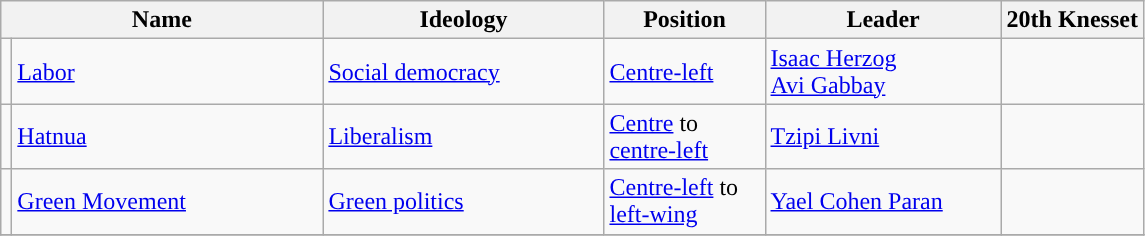<table class="wikitable">
<tr>
<th colspan=2>Name</th>
<th>Ideology</th>
<th>Position</th>
<th>Leader</th>
<th>20th Knesset</th>
</tr>
<tr>
<td style="background: "></td>
<td style="width:200px"><a href='#'>Labor</a></td>
<td style="width:180px"><a href='#'>Social democracy</a></td>
<td style="width:100px"><a href='#'>Centre-left</a></td>
<td style="width:150px"><a href='#'>Isaac Herzog</a> <br> <a href='#'>Avi Gabbay</a></td>
<td></td>
</tr>
<tr>
<td style="background: "></td>
<td style="width:200px"><a href='#'>Hatnua</a></td>
<td style="width:180px"><a href='#'>Liberalism</a></td>
<td style="width:100px"><a href='#'>Centre</a> to <a href='#'>centre-left</a></td>
<td style="width:150px"><a href='#'>Tzipi Livni</a></td>
<td></td>
</tr>
<tr>
<td style="background: "></td>
<td style="width:200px"><a href='#'>Green Movement</a></td>
<td style="width:180px"><a href='#'>Green politics</a></td>
<td style="width:100px"><a href='#'>Centre-left</a> to <a href='#'>left-wing</a></td>
<td style="width:150px"><a href='#'>Yael Cohen Paran</a></td>
<td></td>
</tr>
<tr>
</tr>
</table>
